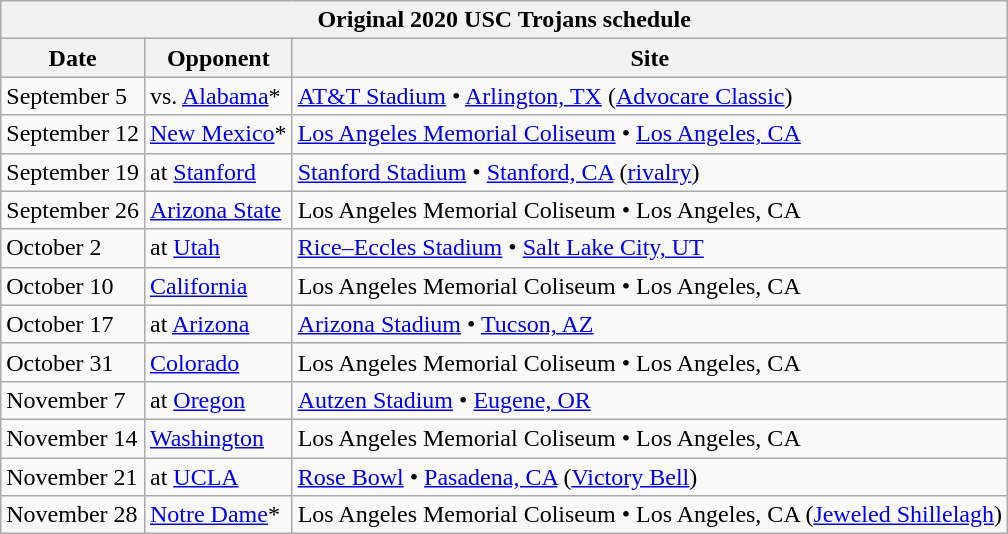<table class="wikitable collapsible autocollapse">
<tr>
<th colspan="4">Original 2020 USC Trojans schedule</th>
</tr>
<tr valign="bottom">
<th>Date</th>
<th>Opponent</th>
<th>Site</th>
</tr>
<tr>
<td>September 5</td>
<td>vs. <a href='#'>Alabama</a>*</td>
<td><a href='#'>AT&T Stadium</a> • <a href='#'>Arlington, TX</a> (<a href='#'>Advocare Classic</a>)</td>
</tr>
<tr>
<td>September 12</td>
<td><a href='#'>New Mexico</a>*</td>
<td><a href='#'>Los Angeles Memorial Coliseum</a> • <a href='#'>Los Angeles, CA</a></td>
</tr>
<tr>
<td>September 19</td>
<td>at <a href='#'>Stanford</a></td>
<td><a href='#'>Stanford Stadium</a> • <a href='#'>Stanford, CA</a> (<a href='#'>rivalry</a>)</td>
</tr>
<tr>
<td>September 26</td>
<td><a href='#'>Arizona State</a></td>
<td>Los Angeles Memorial Coliseum • Los Angeles, CA</td>
</tr>
<tr>
<td>October 2</td>
<td>at <a href='#'>Utah</a></td>
<td><a href='#'>Rice–Eccles Stadium</a> • <a href='#'>Salt Lake City, UT</a></td>
</tr>
<tr>
<td>October 10</td>
<td><a href='#'>California</a></td>
<td>Los Angeles Memorial Coliseum • Los Angeles, CA</td>
</tr>
<tr>
<td>October 17</td>
<td>at <a href='#'>Arizona</a></td>
<td><a href='#'>Arizona Stadium</a> • <a href='#'>Tucson, AZ</a></td>
</tr>
<tr>
<td>October 31</td>
<td><a href='#'>Colorado</a></td>
<td>Los Angeles Memorial Coliseum • Los Angeles, CA</td>
</tr>
<tr>
<td>November 7</td>
<td>at <a href='#'>Oregon</a></td>
<td><a href='#'>Autzen Stadium</a> • <a href='#'>Eugene, OR</a></td>
</tr>
<tr>
<td>November 14</td>
<td><a href='#'>Washington</a></td>
<td>Los Angeles Memorial Coliseum • Los Angeles, CA</td>
</tr>
<tr>
<td>November 21</td>
<td>at <a href='#'>UCLA</a></td>
<td><a href='#'>Rose Bowl</a> • <a href='#'>Pasadena, CA</a> (<a href='#'>Victory Bell</a>)</td>
</tr>
<tr>
<td>November 28</td>
<td><a href='#'>Notre Dame</a>*</td>
<td>Los Angeles Memorial Coliseum • Los Angeles, CA (<a href='#'>Jeweled Shillelagh</a>)</td>
</tr>
</table>
